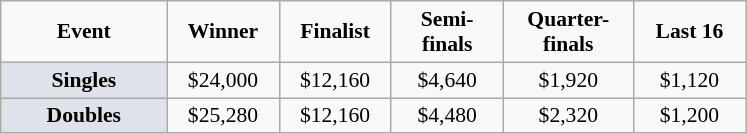<table class="wikitable" style="font-size:90%; text-align:center">
<tr>
<td width="104px"><strong>Event</strong></td>
<td width="68px"><strong>Winner</strong></td>
<td width="68px"><strong>Finalist</strong></td>
<td width="68px"><strong>Semi-finals</strong></td>
<td width="80px"><strong>Quarter-finals</strong></td>
<td width="68px"><strong>Last 16</strong></td>
</tr>
<tr>
<td bgcolor="#dfe2e9"><strong>Singles</strong></td>
<td>$24,000</td>
<td>$12,160</td>
<td>$4,640</td>
<td>$1,920</td>
<td>$1,120</td>
</tr>
<tr>
<td bgcolor="#dfe2e9"><strong>Doubles</strong></td>
<td>$25,280</td>
<td>$12,160</td>
<td>$4,480</td>
<td>$2,320</td>
<td>$1,200</td>
</tr>
</table>
